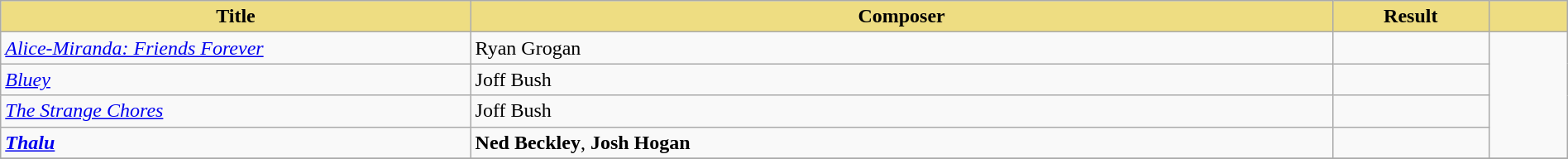<table class="wikitable" width=100%>
<tr>
<th style="width:30%;background:#EEDD82;">Title</th>
<th style="width:55%;background:#EEDD82;">Composer</th>
<th style="width:10%;background:#EEDD82;">Result</th>
<th style="width:5%;background:#EEDD82;"></th>
</tr>
<tr>
<td><em><a href='#'>Alice-Miranda: Friends Forever</a></em></td>
<td>Ryan Grogan</td>
<td></td>
<td rowspan="4"><br></td>
</tr>
<tr>
<td><em><a href='#'>Bluey</a></em></td>
<td>Joff Bush</td>
<td></td>
</tr>
<tr>
<td><em><a href='#'>The Strange Chores</a></em></td>
<td>Joff Bush</td>
<td></td>
</tr>
<tr>
<td><strong><em><a href='#'>Thalu</a></em></strong></td>
<td><strong>Ned Beckley</strong>, <strong>Josh Hogan</strong></td>
<td></td>
</tr>
<tr>
</tr>
</table>
